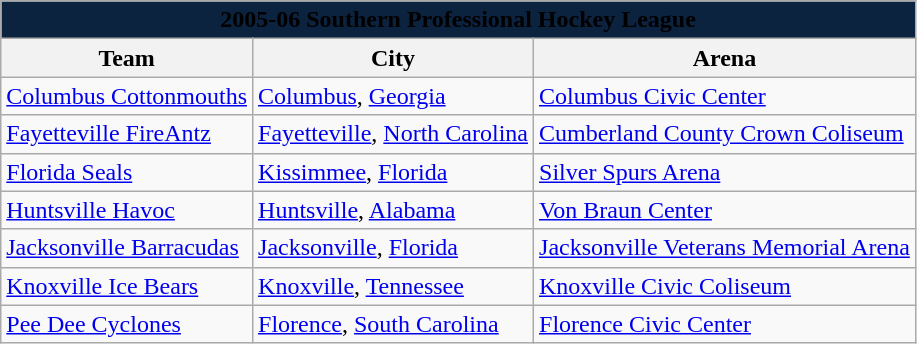<table class="wikitable" style="width:auto">
<tr>
<td bgcolor="#0C2340" align="center" colspan="5"><strong><span>2005-06 Southern Professional Hockey League</span></strong></td>
</tr>
<tr>
<th>Team</th>
<th>City</th>
<th>Arena</th>
</tr>
<tr>
<td><a href='#'>Columbus Cottonmouths</a></td>
<td><a href='#'>Columbus</a>, <a href='#'>Georgia</a></td>
<td><a href='#'>Columbus Civic Center</a></td>
</tr>
<tr>
<td><a href='#'>Fayetteville FireAntz</a></td>
<td><a href='#'>Fayetteville</a>, <a href='#'>North Carolina</a></td>
<td><a href='#'>Cumberland County Crown Coliseum</a></td>
</tr>
<tr>
<td><a href='#'>Florida Seals</a></td>
<td><a href='#'>Kissimmee</a>, <a href='#'>Florida</a></td>
<td><a href='#'>Silver Spurs Arena</a></td>
</tr>
<tr>
<td><a href='#'>Huntsville Havoc</a></td>
<td><a href='#'>Huntsville</a>, <a href='#'>Alabama</a></td>
<td><a href='#'>Von Braun Center</a></td>
</tr>
<tr>
<td><a href='#'>Jacksonville Barracudas</a></td>
<td><a href='#'>Jacksonville</a>, <a href='#'>Florida</a></td>
<td><a href='#'>Jacksonville Veterans Memorial Arena</a></td>
</tr>
<tr>
<td><a href='#'>Knoxville Ice Bears</a></td>
<td><a href='#'>Knoxville</a>, <a href='#'>Tennessee</a></td>
<td><a href='#'>Knoxville Civic Coliseum</a></td>
</tr>
<tr>
<td><a href='#'>Pee Dee Cyclones</a></td>
<td><a href='#'>Florence</a>, <a href='#'>South Carolina</a></td>
<td><a href='#'>Florence Civic Center</a></td>
</tr>
</table>
